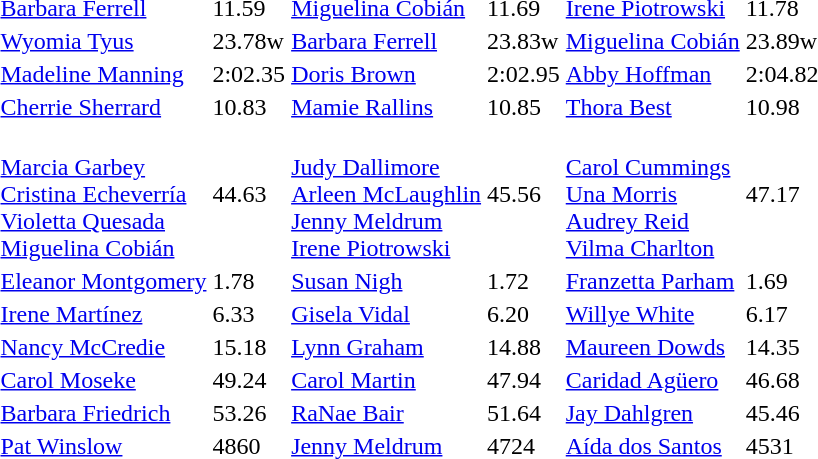<table>
<tr>
<td></td>
<td><a href='#'>Barbara Ferrell</a><br> </td>
<td>11.59</td>
<td><a href='#'>Miguelina Cobián</a><br> </td>
<td>11.69</td>
<td><a href='#'>Irene Piotrowski</a><br> </td>
<td>11.78</td>
</tr>
<tr>
<td></td>
<td><a href='#'>Wyomia Tyus</a><br> </td>
<td>23.78w</td>
<td><a href='#'>Barbara Ferrell</a><br> </td>
<td>23.83w</td>
<td><a href='#'>Miguelina Cobián</a><br> </td>
<td>23.89w</td>
</tr>
<tr>
<td></td>
<td><a href='#'>Madeline Manning</a><br> </td>
<td>2:02.35</td>
<td><a href='#'>Doris Brown</a><br> </td>
<td>2:02.95</td>
<td><a href='#'>Abby Hoffman</a><br> </td>
<td>2:04.82</td>
</tr>
<tr>
<td></td>
<td><a href='#'>Cherrie Sherrard</a><br> </td>
<td>10.83</td>
<td><a href='#'>Mamie Rallins</a><br> </td>
<td>10.85</td>
<td><a href='#'>Thora Best</a><br> </td>
<td>10.98</td>
</tr>
<tr>
<td></td>
<td><br><a href='#'>Marcia Garbey</a><br><a href='#'>Cristina Echeverría</a><br><a href='#'>Violetta Quesada</a><br><a href='#'>Miguelina Cobián</a></td>
<td>44.63</td>
<td><br><a href='#'>Judy Dallimore</a><br><a href='#'>Arleen McLaughlin</a><br><a href='#'>Jenny Meldrum</a><br><a href='#'>Irene Piotrowski</a></td>
<td>45.56</td>
<td><br><a href='#'>Carol Cummings</a><br><a href='#'>Una Morris</a><br><a href='#'>Audrey Reid</a><br><a href='#'>Vilma Charlton</a></td>
<td>47.17</td>
</tr>
<tr>
<td></td>
<td><a href='#'>Eleanor Montgomery</a><br> </td>
<td>1.78</td>
<td><a href='#'>Susan Nigh</a><br> </td>
<td>1.72</td>
<td><a href='#'>Franzetta Parham</a><br> </td>
<td>1.69</td>
</tr>
<tr>
<td></td>
<td><a href='#'>Irene Martínez</a><br> </td>
<td>6.33</td>
<td><a href='#'>Gisela Vidal</a><br> </td>
<td>6.20</td>
<td><a href='#'>Willye White</a><br> </td>
<td>6.17</td>
</tr>
<tr>
<td></td>
<td><a href='#'>Nancy McCredie</a><br> </td>
<td>15.18</td>
<td><a href='#'>Lynn Graham</a><br> </td>
<td>14.88</td>
<td><a href='#'>Maureen Dowds</a><br> </td>
<td>14.35</td>
</tr>
<tr>
<td></td>
<td><a href='#'>Carol Moseke</a><br> </td>
<td>49.24</td>
<td><a href='#'>Carol Martin</a><br> </td>
<td>47.94</td>
<td><a href='#'>Caridad Agüero</a><br> </td>
<td>46.68</td>
</tr>
<tr>
<td></td>
<td><a href='#'>Barbara Friedrich</a><br> </td>
<td>53.26</td>
<td><a href='#'>RaNae Bair</a><br> </td>
<td>51.64</td>
<td><a href='#'>Jay Dahlgren</a><br> </td>
<td>45.46</td>
</tr>
<tr>
<td></td>
<td><a href='#'>Pat Winslow</a><br> </td>
<td>4860</td>
<td><a href='#'>Jenny Meldrum</a><br> </td>
<td>4724</td>
<td><a href='#'>Aída dos Santos</a><br> </td>
<td>4531</td>
</tr>
</table>
